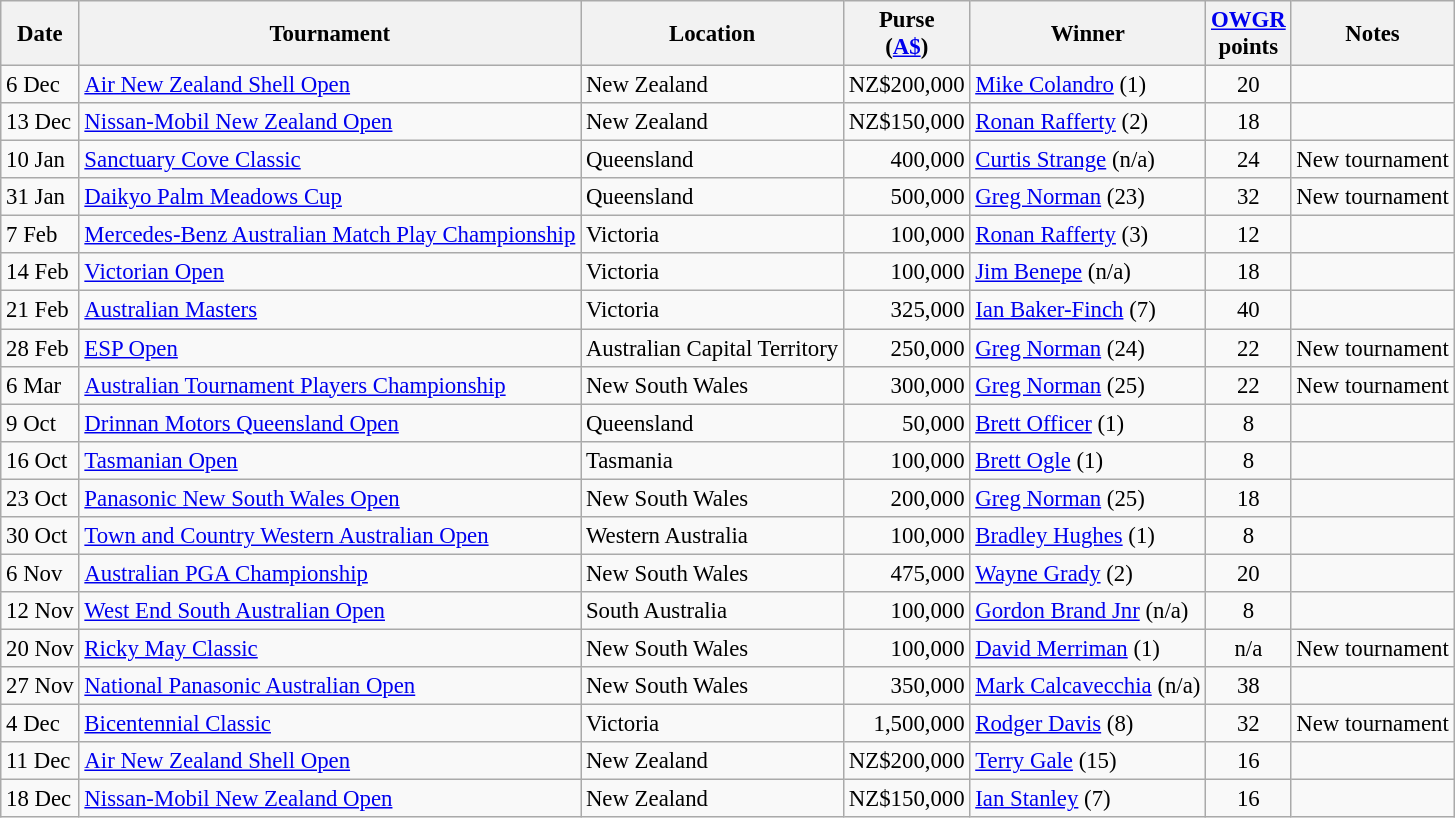<table class="wikitable" style="font-size:95%">
<tr>
<th>Date</th>
<th>Tournament</th>
<th>Location</th>
<th>Purse<br>(<a href='#'>A$</a>)</th>
<th>Winner</th>
<th><a href='#'>OWGR</a><br>points</th>
<th>Notes</th>
</tr>
<tr>
<td>6 Dec</td>
<td><a href='#'>Air New Zealand Shell Open</a></td>
<td>New Zealand</td>
<td align=right>NZ$200,000</td>
<td> <a href='#'>Mike Colandro</a> (1)</td>
<td align=center>20</td>
<td></td>
</tr>
<tr>
<td>13 Dec</td>
<td><a href='#'>Nissan-Mobil New Zealand Open</a></td>
<td>New Zealand</td>
<td align=right>NZ$150,000</td>
<td> <a href='#'>Ronan Rafferty</a> (2)</td>
<td align=center>18</td>
<td></td>
</tr>
<tr>
<td>10 Jan</td>
<td><a href='#'>Sanctuary Cove Classic</a></td>
<td>Queensland</td>
<td align=right>400,000</td>
<td> <a href='#'>Curtis Strange</a> (n/a)</td>
<td align=center>24</td>
<td>New tournament</td>
</tr>
<tr>
<td>31 Jan</td>
<td><a href='#'>Daikyo Palm Meadows Cup</a></td>
<td>Queensland</td>
<td align=right>500,000</td>
<td> <a href='#'>Greg Norman</a> (23)</td>
<td align=center>32</td>
<td>New tournament</td>
</tr>
<tr>
<td>7 Feb</td>
<td><a href='#'>Mercedes-Benz Australian Match Play Championship</a></td>
<td>Victoria</td>
<td align=right>100,000</td>
<td> <a href='#'>Ronan Rafferty</a> (3)</td>
<td align=center>12</td>
<td></td>
</tr>
<tr>
<td>14 Feb</td>
<td><a href='#'>Victorian Open</a></td>
<td>Victoria</td>
<td align=right>100,000</td>
<td> <a href='#'>Jim Benepe</a> (n/a)</td>
<td align=center>18</td>
<td></td>
</tr>
<tr>
<td>21 Feb</td>
<td><a href='#'>Australian Masters</a></td>
<td>Victoria</td>
<td align=right>325,000</td>
<td> <a href='#'>Ian Baker-Finch</a> (7)</td>
<td align=center>40</td>
<td></td>
</tr>
<tr>
<td>28 Feb</td>
<td><a href='#'>ESP Open</a></td>
<td>Australian Capital Territory</td>
<td align=right>250,000</td>
<td> <a href='#'>Greg Norman</a> (24)</td>
<td align=center>22</td>
<td>New tournament</td>
</tr>
<tr>
<td>6 Mar</td>
<td><a href='#'>Australian Tournament Players Championship</a></td>
<td>New South Wales</td>
<td align=right>300,000</td>
<td> <a href='#'>Greg Norman</a> (25)</td>
<td align=center>22</td>
<td>New tournament</td>
</tr>
<tr>
<td>9 Oct</td>
<td><a href='#'>Drinnan Motors Queensland Open</a></td>
<td>Queensland</td>
<td align=right>50,000</td>
<td> <a href='#'>Brett Officer</a> (1)</td>
<td align=center>8</td>
<td></td>
</tr>
<tr>
<td>16 Oct</td>
<td><a href='#'>Tasmanian Open</a></td>
<td>Tasmania</td>
<td align=right>100,000</td>
<td> <a href='#'>Brett Ogle</a> (1)</td>
<td align=center>8</td>
<td></td>
</tr>
<tr>
<td>23 Oct</td>
<td><a href='#'>Panasonic New South Wales Open</a></td>
<td>New South Wales</td>
<td align=right>200,000</td>
<td> <a href='#'>Greg Norman</a> (25)</td>
<td align=center>18</td>
<td></td>
</tr>
<tr>
<td>30 Oct</td>
<td><a href='#'>Town and Country Western Australian Open</a></td>
<td>Western Australia</td>
<td align=right>100,000</td>
<td> <a href='#'>Bradley Hughes</a> (1)</td>
<td align=center>8</td>
<td></td>
</tr>
<tr>
<td>6 Nov</td>
<td><a href='#'>Australian PGA Championship</a></td>
<td>New South Wales</td>
<td align=right>475,000</td>
<td> <a href='#'>Wayne Grady</a> (2)</td>
<td align=center>20</td>
<td></td>
</tr>
<tr>
<td>12 Nov</td>
<td><a href='#'>West End South Australian Open</a></td>
<td>South Australia</td>
<td align=right>100,000</td>
<td> <a href='#'>Gordon Brand Jnr</a> (n/a)</td>
<td align=center>8</td>
<td></td>
</tr>
<tr>
<td>20 Nov</td>
<td><a href='#'>Ricky May Classic</a></td>
<td>New South Wales</td>
<td align=right>100,000</td>
<td> <a href='#'>David Merriman</a> (1)</td>
<td align=center>n/a</td>
<td>New tournament</td>
</tr>
<tr>
<td>27 Nov</td>
<td><a href='#'>National Panasonic Australian Open</a></td>
<td>New South Wales</td>
<td align=right>350,000</td>
<td> <a href='#'>Mark Calcavecchia</a> (n/a)</td>
<td align=center>38</td>
<td></td>
</tr>
<tr>
<td>4 Dec</td>
<td><a href='#'>Bicentennial Classic</a></td>
<td>Victoria</td>
<td align=right>1,500,000</td>
<td> <a href='#'>Rodger Davis</a> (8)</td>
<td align=center>32</td>
<td>New tournament</td>
</tr>
<tr>
<td>11 Dec</td>
<td><a href='#'>Air New Zealand Shell Open</a></td>
<td>New Zealand</td>
<td align=right>NZ$200,000</td>
<td> <a href='#'>Terry Gale</a> (15)</td>
<td align=center>16</td>
<td></td>
</tr>
<tr>
<td>18 Dec</td>
<td><a href='#'>Nissan-Mobil New Zealand Open</a></td>
<td>New Zealand</td>
<td align=right>NZ$150,000</td>
<td> <a href='#'>Ian Stanley</a> (7)</td>
<td align=center>16</td>
<td></td>
</tr>
</table>
